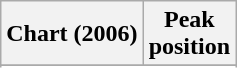<table class="wikitable sortable">
<tr>
<th>Chart (2006)</th>
<th>Peak<br>position</th>
</tr>
<tr>
</tr>
<tr>
</tr>
</table>
